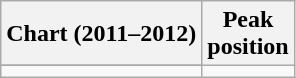<table class="wikitable sortable">
<tr>
<th align="left">Chart (2011–2012)</th>
<th align="center">Peak<br>position</th>
</tr>
<tr>
</tr>
<tr>
</tr>
<tr>
<td></td>
</tr>
</table>
